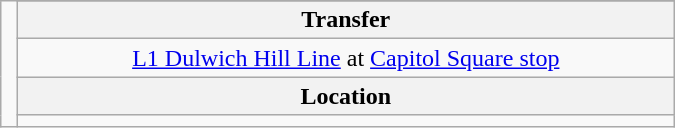<table class="wikitable" style="text-align: center; width: 450px; float:right;">
<tr>
<td rowspan="6"></td>
</tr>
<tr>
<th>Transfer</th>
</tr>
<tr>
<td><a href='#'>L1 Dulwich Hill Line</a> at <a href='#'>Capitol Square stop</a></td>
</tr>
<tr>
<th>Location</th>
</tr>
<tr>
<td></td>
</tr>
</table>
